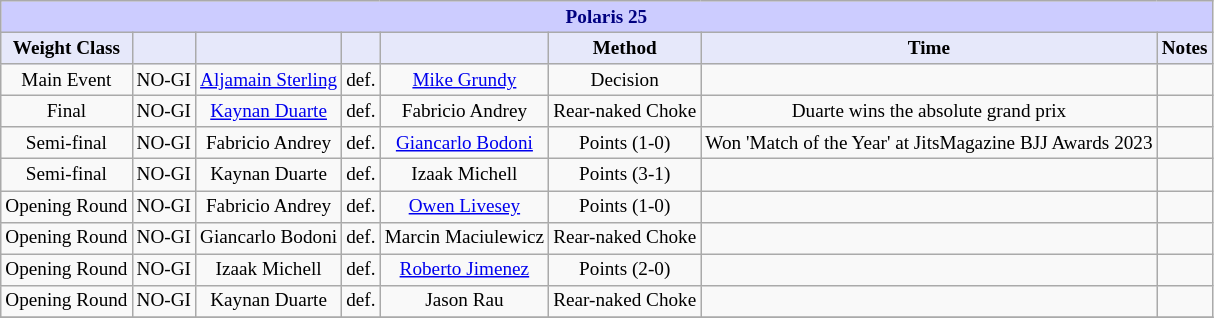<table class="wikitable" style="font-size: 80%;">
<tr>
<th colspan="9" style="background-color: #ccf; color: #000080; text-align: center;"><strong>Polaris 25</strong></th>
</tr>
<tr>
<th colspan="1" style="background-color: #E6E8FA; color: #000000; text-align: center;">Weight Class</th>
<th colspan="1" style="background-color: #E6E8FA; color: #000000; text-align: center;"></th>
<th colspan="1" style="background-color: #E6E8FA; color: #000000; text-align: center;"></th>
<th colspan="1" style="background-color: #E6E8FA; color: #000000; text-align: center;"></th>
<th colspan="1" style="background-color: #E6E8FA; color: #000000; text-align: center;"></th>
<th colspan="1" style="background-color: #E6E8FA; color: #000000; text-align: center;">Method</th>
<th colspan="1" style="background-color: #E6E8FA; color: #000000; text-align: center;">Time</th>
<th colspan="1" style="background-color: #E6E8FA; color: #000000; text-align: center;">Notes</th>
</tr>
<tr>
<td align=center>Main Event</td>
<td align=center>NO-GI</td>
<td align=center> <a href='#'>Aljamain Sterling</a></td>
<td align=center>def.</td>
<td align=center> <a href='#'>Mike Grundy</a></td>
<td align=center>Decision</td>
<td align=center></td>
<td align=center></td>
</tr>
<tr>
<td align=center>Final</td>
<td align=center>NO-GI</td>
<td align=center> <a href='#'>Kaynan Duarte</a></td>
<td align=center>def.</td>
<td align=center> Fabricio Andrey</td>
<td align=center>Rear-naked Choke</td>
<td align=center>Duarte wins the absolute grand prix</td>
<td align=center></td>
</tr>
<tr>
<td align=center>Semi-final</td>
<td align=center>NO-GI</td>
<td align=center> Fabricio Andrey</td>
<td align=center>def.</td>
<td align=center> <a href='#'>Giancarlo Bodoni</a></td>
<td align=center>Points (1-0)</td>
<td align=center>Won 'Match of the Year' at JitsMagazine BJJ Awards 2023</td>
<td align=center></td>
</tr>
<tr>
<td align=center>Semi-final</td>
<td align=center>NO-GI</td>
<td align=center> Kaynan Duarte</td>
<td align=center>def.</td>
<td align=center> Izaak Michell</td>
<td align=center>Points (3-1)</td>
<td align=center></td>
<td align=center></td>
</tr>
<tr>
<td align=center>Opening Round</td>
<td align=center>NO-GI</td>
<td align=center> Fabricio Andrey</td>
<td align=center>def.</td>
<td align=center> <a href='#'>Owen Livesey</a></td>
<td align=center>Points (1-0)</td>
<td align=center></td>
<td align=center></td>
</tr>
<tr>
<td align=center>Opening Round</td>
<td align=center>NO-GI</td>
<td align=center> Giancarlo Bodoni</td>
<td align=center>def.</td>
<td align=center> Marcin Maciulewicz</td>
<td align=center>Rear-naked Choke</td>
<td align=center></td>
<td align=center></td>
</tr>
<tr>
<td align=center>Opening Round</td>
<td align=center>NO-GI</td>
<td align=center> Izaak Michell</td>
<td align=center>def.</td>
<td align=center> <a href='#'>Roberto Jimenez</a></td>
<td align=center>Points (2-0)</td>
<td align=center></td>
<td align=center></td>
</tr>
<tr>
<td align=center>Opening Round</td>
<td align=center>NO-GI</td>
<td align=center> Kaynan Duarte</td>
<td align=center>def.</td>
<td align=center> Jason Rau</td>
<td align=center>Rear-naked Choke</td>
<td align=center></td>
<td align=center></td>
</tr>
<tr>
</tr>
</table>
